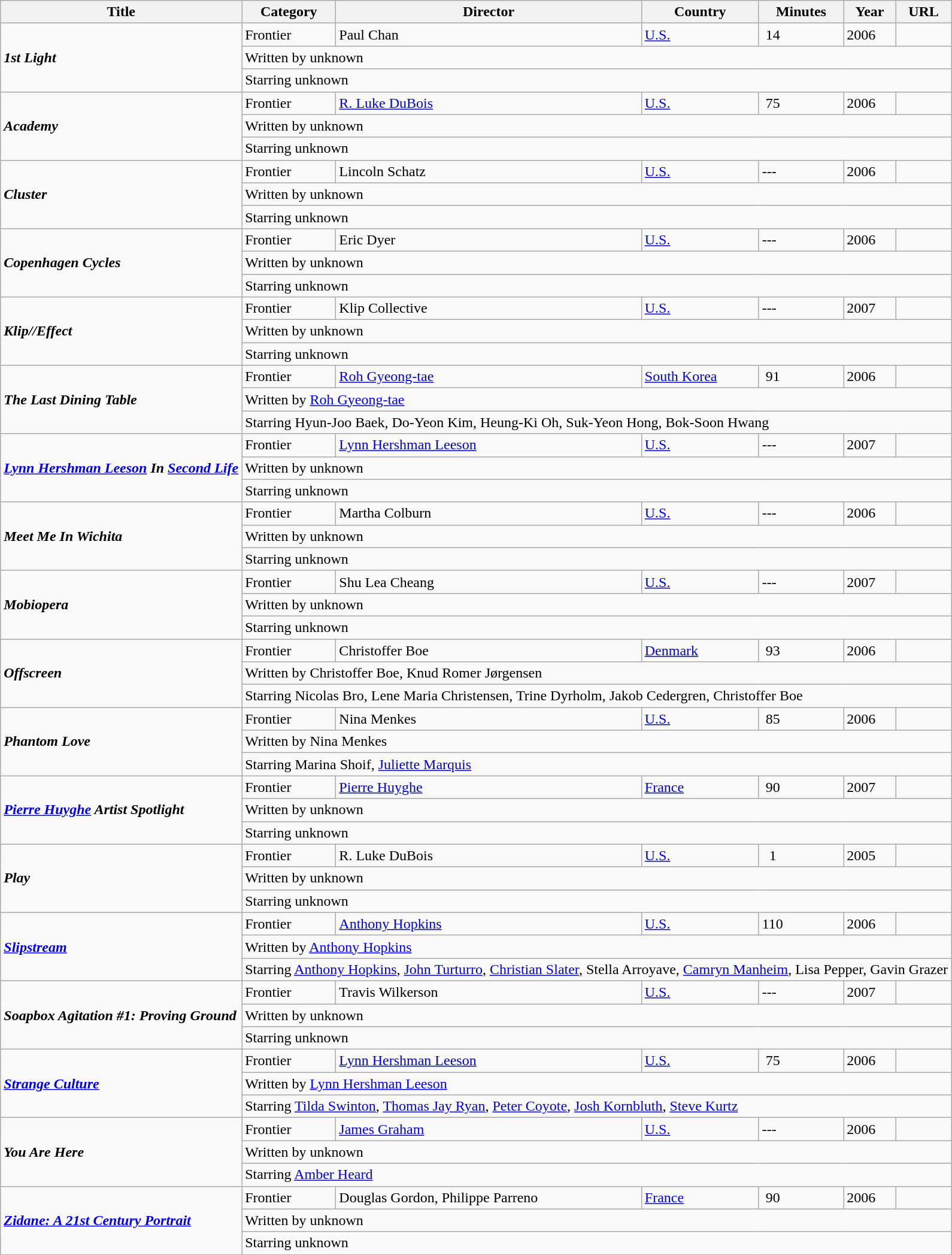<table class="wikitable" style="text-align:left">
<tr bgcolor="#ffffff">
<th>Title</th>
<th>Category</th>
<th>Director</th>
<th>Country</th>
<th>Minutes</th>
<th>Year</th>
<th>URL</th>
</tr>
<tr>
<td rowspan="3"><strong><em>1st Light</em></strong></td>
<td>Frontier</td>
<td>Paul Chan</td>
<td><a href='#'>U.S.</a></td>
<td> 14</td>
<td>2006</td>
<td></td>
</tr>
<tr>
<td colspan="6">Written by unknown</td>
</tr>
<tr>
<td colspan="6">Starring unknown</td>
</tr>
<tr>
<td rowspan="3"><strong><em>Academy</em></strong></td>
<td>Frontier</td>
<td><a href='#'>R. Luke DuBois</a></td>
<td><a href='#'>U.S.</a></td>
<td> 75</td>
<td>2006</td>
<td></td>
</tr>
<tr>
<td colspan="6">Written by unknown</td>
</tr>
<tr>
<td colspan="6">Starring unknown</td>
</tr>
<tr>
<td rowspan="3"><strong><em>Cluster</em></strong></td>
<td>Frontier</td>
<td>Lincoln Schatz</td>
<td><a href='#'>U.S.</a></td>
<td>---</td>
<td>2006</td>
<td></td>
</tr>
<tr>
<td colspan="6">Written by unknown</td>
</tr>
<tr>
<td colspan="6">Starring unknown</td>
</tr>
<tr>
<td rowspan="3"><strong><em>Copenhagen Cycles</em></strong></td>
<td>Frontier</td>
<td>Eric Dyer</td>
<td><a href='#'>U.S.</a></td>
<td>---</td>
<td>2006</td>
<td></td>
</tr>
<tr>
<td colspan="6">Written by unknown</td>
</tr>
<tr>
<td colspan="6">Starring unknown</td>
</tr>
<tr>
<td rowspan="3"><strong><em>Klip//Effect</em></strong></td>
<td>Frontier</td>
<td>Klip Collective</td>
<td><a href='#'>U.S.</a></td>
<td>---</td>
<td>2007</td>
<td></td>
</tr>
<tr>
<td colspan="6">Written by unknown</td>
</tr>
<tr>
<td colspan="6">Starring unknown</td>
</tr>
<tr>
<td rowspan="3"><strong><em>The Last Dining Table</em></strong></td>
<td>Frontier</td>
<td><a href='#'>Roh Gyeong-tae</a></td>
<td><a href='#'>South Korea</a></td>
<td> 91</td>
<td>2006</td>
<td> </td>
</tr>
<tr>
<td colspan="6">Written by <a href='#'>Roh Gyeong-tae</a></td>
</tr>
<tr>
<td colspan="6">Starring Hyun-Joo Baek, Do-Yeon Kim, Heung-Ki Oh, Suk-Yeon Hong, Bok-Soon Hwang</td>
</tr>
<tr>
<td rowspan="3"><strong><em><a href='#'>Lynn Hershman Leeson</a> In <a href='#'>Second Life</a></em></strong></td>
<td>Frontier</td>
<td><a href='#'>Lynn Hershman Leeson</a></td>
<td><a href='#'>U.S.</a></td>
<td>---</td>
<td>2007</td>
<td></td>
</tr>
<tr>
<td colspan="6">Written by unknown</td>
</tr>
<tr>
<td colspan="6">Starring unknown</td>
</tr>
<tr>
<td rowspan="3"><strong><em>Meet Me In Wichita</em></strong></td>
<td>Frontier</td>
<td>Martha Colburn</td>
<td><a href='#'>U.S.</a></td>
<td>---</td>
<td>2006</td>
<td></td>
</tr>
<tr>
<td colspan="6">Written by unknown</td>
</tr>
<tr>
<td colspan="6">Starring unknown</td>
</tr>
<tr>
<td rowspan="3"><strong><em>Mobiopera</em></strong></td>
<td>Frontier</td>
<td>Shu Lea Cheang</td>
<td><a href='#'>U.S.</a></td>
<td>---</td>
<td>2007</td>
<td></td>
</tr>
<tr>
<td colspan="6">Written by unknown</td>
</tr>
<tr>
<td colspan="6">Starring unknown</td>
</tr>
<tr>
<td rowspan="3"><strong><em>Offscreen</em></strong></td>
<td>Frontier</td>
<td>Christoffer Boe</td>
<td><a href='#'>Denmark</a></td>
<td> 93</td>
<td>2006</td>
<td> </td>
</tr>
<tr>
<td colspan="6">Written by Christoffer Boe, Knud Romer Jørgensen</td>
</tr>
<tr>
<td colspan="6">Starring Nicolas Bro, Lene Maria Christensen, Trine Dyrholm, Jakob Cedergren, Christoffer Boe</td>
</tr>
<tr>
<td rowspan="3"><strong><em>Phantom Love</em></strong></td>
<td>Frontier</td>
<td>Nina Menkes</td>
<td><a href='#'>U.S.</a></td>
<td> 85</td>
<td>2006</td>
<td> </td>
</tr>
<tr>
<td colspan="6">Written by Nina Menkes</td>
</tr>
<tr>
<td colspan="6">Starring Marina Shoif, <a href='#'>Juliette Marquis</a></td>
</tr>
<tr>
<td rowspan="3"><strong><em><a href='#'>Pierre Huyghe</a> Artist Spotlight</em></strong></td>
<td>Frontier</td>
<td><a href='#'>Pierre Huyghe</a></td>
<td><a href='#'>France</a></td>
<td> 90</td>
<td>2007</td>
<td></td>
</tr>
<tr>
<td colspan="6">Written by unknown</td>
</tr>
<tr>
<td colspan="6">Starring unknown</td>
</tr>
<tr>
<td rowspan="3"><strong><em>Play</em></strong></td>
<td>Frontier</td>
<td>R. Luke DuBois</td>
<td><a href='#'>U.S.</a></td>
<td>  1</td>
<td>2005</td>
<td></td>
</tr>
<tr>
<td colspan="6">Written by unknown</td>
</tr>
<tr>
<td colspan="6">Starring unknown</td>
</tr>
<tr>
<td rowspan="3"><strong><em><a href='#'>Slipstream</a></em></strong></td>
<td>Frontier</td>
<td><a href='#'>Anthony Hopkins</a></td>
<td><a href='#'>U.S.</a></td>
<td>110</td>
<td>2006</td>
<td> </td>
</tr>
<tr>
<td colspan="6">Written by <a href='#'>Anthony Hopkins</a></td>
</tr>
<tr>
<td colspan="6">Starring <a href='#'>Anthony Hopkins</a>, <a href='#'>John Turturro</a>, <a href='#'>Christian Slater</a>, Stella Arroyave, <a href='#'>Camryn Manheim</a>, Lisa Pepper, Gavin Grazer</td>
</tr>
<tr>
<td rowspan="3"><strong><em>Soapbox Agitation #1: Proving Ground</em></strong></td>
<td>Frontier</td>
<td>Travis Wilkerson</td>
<td><a href='#'>U.S.</a></td>
<td>---</td>
<td>2007</td>
<td></td>
</tr>
<tr>
<td colspan="6">Written by unknown</td>
</tr>
<tr>
<td colspan="6">Starring unknown</td>
</tr>
<tr>
<td rowspan="3"><strong><em><a href='#'>Strange Culture</a></em></strong></td>
<td>Frontier</td>
<td><a href='#'>Lynn Hershman Leeson</a></td>
<td><a href='#'>U.S.</a></td>
<td> 75</td>
<td>2006</td>
<td></td>
</tr>
<tr>
<td colspan="6">Written by <a href='#'>Lynn Hershman Leeson</a></td>
</tr>
<tr>
<td colspan="6">Starring <a href='#'>Tilda Swinton</a>, <a href='#'>Thomas Jay Ryan</a>, <a href='#'>Peter Coyote</a>, <a href='#'>Josh Kornbluth</a>, <a href='#'>Steve Kurtz</a></td>
</tr>
<tr>
<td rowspan="3"><strong><em>You Are Here</em></strong></td>
<td>Frontier</td>
<td><a href='#'>James Graham</a></td>
<td><a href='#'>U.S.</a></td>
<td>---</td>
<td>2006</td>
<td></td>
</tr>
<tr>
<td colspan="6">Written by unknown</td>
</tr>
<tr>
<td colspan="6">Starring <a href='#'>Amber Heard</a></td>
</tr>
<tr>
<td rowspan="3"><strong><em><a href='#'>Zidane: A 21st Century Portrait</a></em></strong></td>
<td>Frontier</td>
<td>Douglas Gordon, Philippe Parreno</td>
<td><a href='#'>France</a></td>
<td> 90</td>
<td>2006</td>
<td> </td>
</tr>
<tr>
<td colspan="6">Written by unknown</td>
</tr>
<tr>
<td colspan="6">Starring unknown</td>
</tr>
</table>
